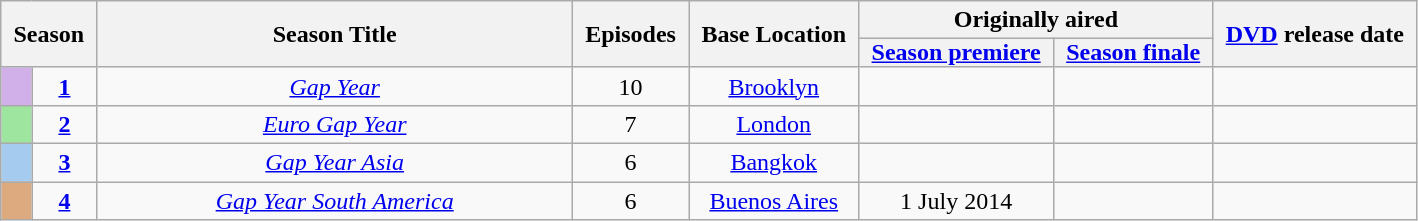<table class="wikitable" style="text-align: center;">
<tr>
<th style="padding: 0 8px;" colspan="2" rowspan="2">Season</th>
<th rowspan="2" style="padding:0 8px; width:300px;">Season Title</th>
<th style="padding: 0 8px;" rowspan="2">Episodes</th>
<th style="padding: 0 8px;" rowspan="2">Base Location</th>
<th colspan="2">Originally aired</th>
<th style="padding: 0 8px;" rowspan="2"><a href='#'>DVD</a> release date</th>
</tr>
<tr>
<th style="padding: 0 8px;"><a href='#'>Season premiere</a></th>
<th style="padding: 0 8px;"><a href='#'>Season finale</a></th>
</tr>
<tr>
<td style="background:#d1afe9; height:10px;"></td>
<td><strong><a href='#'>1</a></strong></td>
<td><em><a href='#'>Gap Year</a></em></td>
<td>10</td>
<td> <a href='#'>Brooklyn</a></td>
<td></td>
<td></td>
<td></td>
</tr>
<tr>
<td style="background:#9ee6a0; height:10px;"></td>
<td><strong><a href='#'>2</a></strong></td>
<td><em><a href='#'>Euro Gap Year</a></em></td>
<td>7</td>
<td> <a href='#'>London</a></td>
<td></td>
<td></td>
<td></td>
</tr>
<tr>
<td style="background:#a5ccee; height:10px;"></td>
<td><strong><a href='#'>3</a></strong></td>
<td><em><a href='#'>Gap Year Asia</a></em></td>
<td>6</td>
<td> <a href='#'>Bangkok</a></td>
<td></td>
<td></td>
<td></td>
</tr>
<tr>
<td style="background:#dda97e; height:10px;"></td>
<td><strong><a href='#'>4</a></strong></td>
<td><em><a href='#'>Gap Year South America</a></em></td>
<td>6</td>
<td> <a href='#'>Buenos Aires</a></td>
<td>1 July 2014</td>
<td></td>
<td></td>
</tr>
</table>
